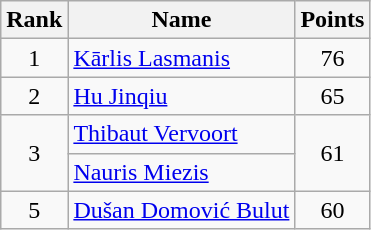<table class=wikitable>
<tr>
<th>Rank</th>
<th>Name</th>
<th>Points</th>
</tr>
<tr>
<td align=center>1</td>
<td> <a href='#'>Kārlis Lasmanis</a></td>
<td align=center>76</td>
</tr>
<tr>
<td align=center>2</td>
<td> <a href='#'>Hu Jinqiu</a></td>
<td align=center>65</td>
</tr>
<tr>
<td align=center rowspan=2>3</td>
<td> <a href='#'>Thibaut Vervoort</a></td>
<td align=center rowspan=2>61</td>
</tr>
<tr>
<td> <a href='#'>Nauris Miezis</a></td>
</tr>
<tr>
<td align=center>5</td>
<td> <a href='#'>Dušan Domović Bulut</a></td>
<td align=center>60</td>
</tr>
</table>
